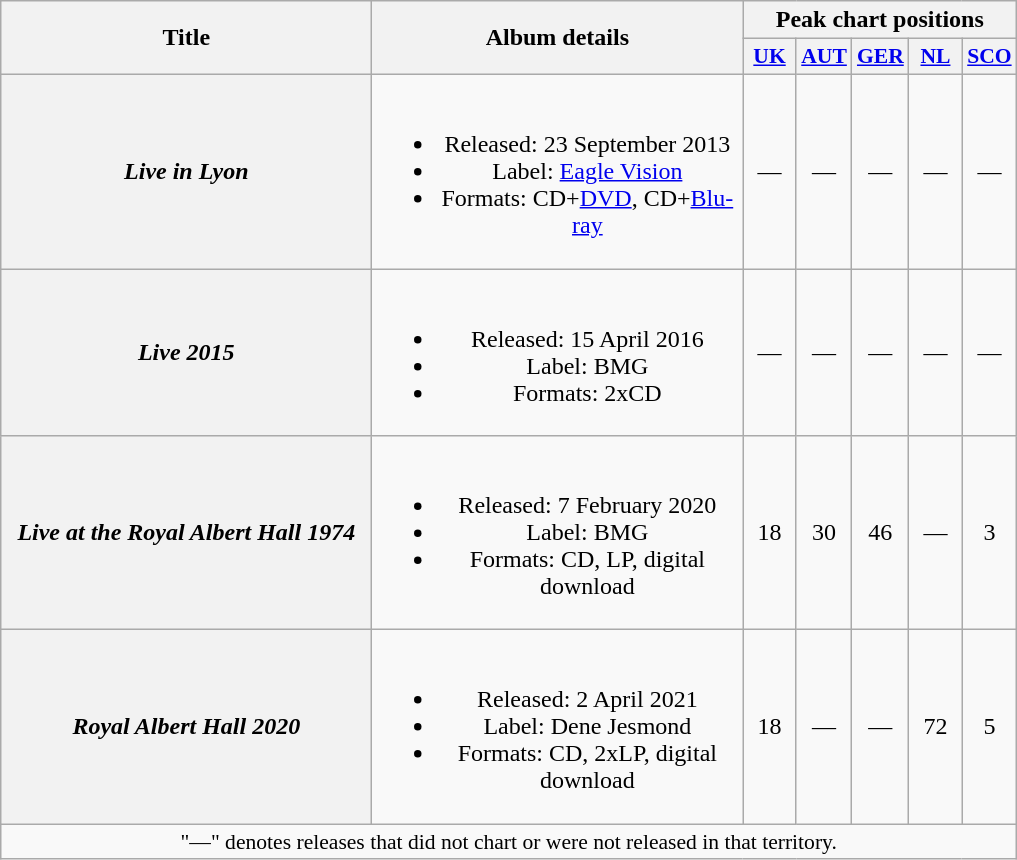<table class="wikitable plainrowheaders" style="text-align:center;">
<tr>
<th rowspan="2" scope="col" style="width:15em;">Title</th>
<th rowspan="2" scope="col" style="width:15em;">Album details</th>
<th colspan="5">Peak chart positions</th>
</tr>
<tr>
<th scope="col" style="width:2em;font-size:90%;"><a href='#'>UK</a><br></th>
<th scope="col" style="width:2em;font-size:90%;"><a href='#'>AUT</a><br></th>
<th scope="col" style="width:2em;font-size:90%;"><a href='#'>GER</a><br></th>
<th scope="col" style="width:2em;font-size:90%;"><a href='#'>NL</a><br></th>
<th scope="col" style="width:2em;font-size:90%;"><a href='#'>SCO</a><br></th>
</tr>
<tr>
<th scope="row"><em>Live in Lyon</em></th>
<td><br><ul><li>Released: 23 September 2013</li><li>Label: <a href='#'>Eagle Vision</a></li><li>Formats: CD+<a href='#'>DVD</a>, CD+<a href='#'>Blu-ray</a></li></ul></td>
<td>—</td>
<td>—</td>
<td>—</td>
<td>—</td>
<td>—</td>
</tr>
<tr>
<th scope="row"><em>Live 2015</em></th>
<td><br><ul><li>Released: 15 April 2016</li><li>Label: BMG</li><li>Formats: 2xCD</li></ul></td>
<td>—</td>
<td>—</td>
<td>—</td>
<td>—</td>
<td>—</td>
</tr>
<tr>
<th scope="row"><em>Live at the Royal Albert Hall 1974</em></th>
<td><br><ul><li>Released: 7 February 2020</li><li>Label: BMG</li><li>Formats: CD, LP, digital download</li></ul></td>
<td>18</td>
<td>30</td>
<td>46</td>
<td>—</td>
<td>3</td>
</tr>
<tr>
<th scope="row"><em>Royal Albert Hall 2020</em></th>
<td><br><ul><li>Released: 2 April 2021</li><li>Label: Dene Jesmond</li><li>Formats: CD, 2xLP, digital download</li></ul></td>
<td>18</td>
<td>—</td>
<td>—</td>
<td>72</td>
<td>5</td>
</tr>
<tr>
<td colspan="7" style="font-size:90%">"—" denotes releases that did not chart or were not released in that territory.</td>
</tr>
</table>
